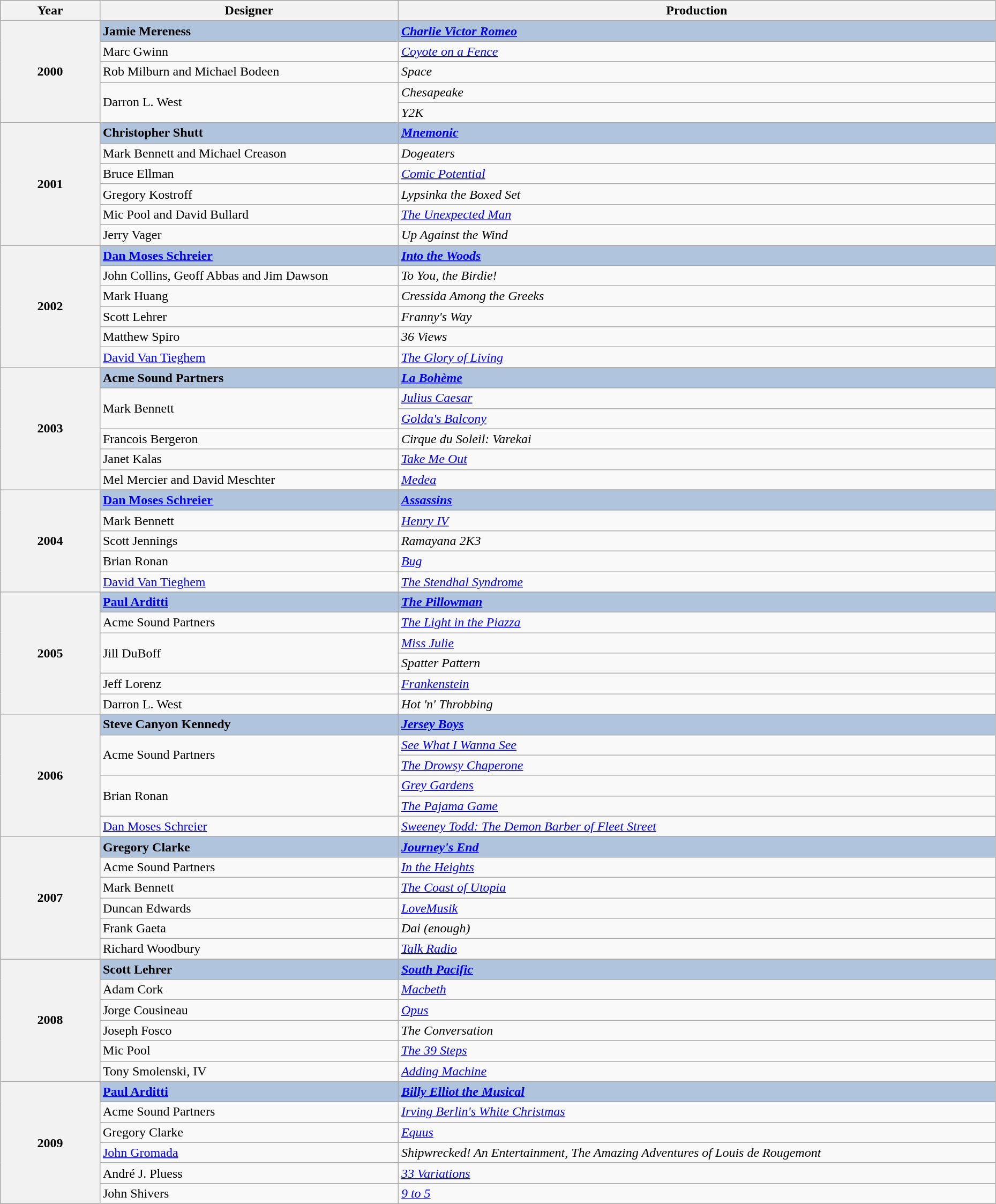<table class="wikitable" style="width:98%;">
<tr style="background:#bebebe;">
<th style="width:10%;">Year</th>
<th style="width:30%;">Designer</th>
<th style="width:60%;">Production</th>
</tr>
<tr>
<th rowspan="6" align="center">2000</th>
</tr>
<tr style="background:#B0C4DE">
<td><strong>Jamie Mereness</strong></td>
<td><strong><em><a href='#'>Charlie Victor Romeo</a></em></strong></td>
</tr>
<tr>
<td>Marc Gwinn</td>
<td><em><a href='#'>Coyote on a Fence</a></em></td>
</tr>
<tr>
<td>Rob Milburn and Michael Bodeen</td>
<td><em>Space</em></td>
</tr>
<tr>
<td rowspan="2">Darron L. West</td>
<td><em>Chesapeake</em></td>
</tr>
<tr>
<td><em>Y2K</em></td>
</tr>
<tr>
<th rowspan="7" align="center">2001</th>
</tr>
<tr style="background:#B0C4DE">
<td><strong>Christopher Shutt</strong></td>
<td><strong><em><a href='#'>Mnemonic</a></em></strong></td>
</tr>
<tr>
<td>Mark Bennett and Michael Creason</td>
<td><em>Dogeaters</em></td>
</tr>
<tr>
<td>Bruce Ellman</td>
<td><em><a href='#'>Comic Potential</a></em></td>
</tr>
<tr>
<td>Gregory Kostroff</td>
<td><em>Lypsinka the Boxed Set</em></td>
</tr>
<tr>
<td>Mic Pool and David Bullard</td>
<td><em><a href='#'>The Unexpected Man</a></em></td>
</tr>
<tr>
<td>Jerry Vager</td>
<td><em>Up Against the Wind</em></td>
</tr>
<tr>
<th rowspan="7" align="center">2002</th>
</tr>
<tr style="background:#B0C4DE">
<td><strong><a href='#'>Dan Moses Schreier</a></strong></td>
<td><strong><em><a href='#'>Into the Woods</a></em></strong></td>
</tr>
<tr>
<td>John Collins, Geoff Abbas and Jim Dawson</td>
<td><em>To You, the Birdie!</em></td>
</tr>
<tr>
<td>Mark Huang</td>
<td><em>Cressida Among the Greeks</em></td>
</tr>
<tr>
<td>Scott Lehrer</td>
<td><em>Franny's Way</em></td>
</tr>
<tr>
<td>Matthew Spiro</td>
<td><em>36 Views</em></td>
</tr>
<tr>
<td><a href='#'>David Van Tieghem</a></td>
<td><em><a href='#'>The Glory of Living</a></em></td>
</tr>
<tr>
<th rowspan="7" align="center">2003</th>
</tr>
<tr style="background:#B0C4DE">
<td><strong>Acme Sound Partners</strong></td>
<td><strong><em><a href='#'>La Bohème</a></em></strong></td>
</tr>
<tr>
<td rowspan="2">Mark Bennett</td>
<td><em><a href='#'>Julius Caesar</a></em></td>
</tr>
<tr>
<td><em><a href='#'>Golda's Balcony</a></em></td>
</tr>
<tr>
<td>Francois Bergeron</td>
<td><em>Cirque du Soleil: Varekai</em></td>
</tr>
<tr>
<td>Janet Kalas</td>
<td><em><a href='#'>Take Me Out</a></em></td>
</tr>
<tr>
<td>Mel Mercier and David Meschter</td>
<td><em><a href='#'>Medea</a></em></td>
</tr>
<tr>
<th rowspan="6" align="center">2004</th>
</tr>
<tr style="background:#B0C4DE">
<td><strong><a href='#'>Dan Moses Schreier</a></strong></td>
<td><strong><em><a href='#'>Assassins</a></em></strong></td>
</tr>
<tr>
<td>Mark Bennett</td>
<td><em><a href='#'>Henry IV</a></em></td>
</tr>
<tr>
<td>Scott Jennings</td>
<td><em>Ramayana 2K3</em></td>
</tr>
<tr>
<td>Brian Ronan</td>
<td><em><a href='#'>Bug</a></em></td>
</tr>
<tr>
<td><a href='#'>David Van Tieghem</a></td>
<td><em><a href='#'>The Stendhal Syndrome</a></em></td>
</tr>
<tr>
<th rowspan="7" align="center">2005</th>
</tr>
<tr style="background:#B0C4DE">
<td><strong><a href='#'>Paul Arditti</a></strong></td>
<td><strong><em><a href='#'>The Pillowman</a></em></strong></td>
</tr>
<tr>
<td>Acme Sound Partners</td>
<td><em><a href='#'>The Light in the Piazza</a></em></td>
</tr>
<tr>
<td rowspan="2">Jill DuBoff</td>
<td><em><a href='#'>Miss Julie</a></em></td>
</tr>
<tr>
<td><em>Spatter Pattern</em></td>
</tr>
<tr>
<td>Jeff Lorenz</td>
<td><em><a href='#'>Frankenstein</a></em></td>
</tr>
<tr>
<td>Darron L. West</td>
<td><em>Hot 'n' Throbbing</em></td>
</tr>
<tr>
<th rowspan="7" align="center">2006</th>
</tr>
<tr style="background:#B0C4DE">
<td><strong>Steve Canyon Kennedy</strong></td>
<td><strong><em><a href='#'>Jersey Boys</a></em></strong></td>
</tr>
<tr>
<td rowspan="2">Acme Sound Partners</td>
<td><em><a href='#'>See What I Wanna See</a></em></td>
</tr>
<tr>
<td><em><a href='#'>The Drowsy Chaperone</a></em></td>
</tr>
<tr>
<td rowspan="2">Brian Ronan</td>
<td><em><a href='#'>Grey Gardens</a></em></td>
</tr>
<tr>
<td><em><a href='#'>The Pajama Game</a></em></td>
</tr>
<tr>
<td><a href='#'>Dan Moses Schreier</a></td>
<td><em><a href='#'>Sweeney Todd: The Demon Barber of Fleet Street</a></em></td>
</tr>
<tr>
<th rowspan="7" align="center">2007</th>
</tr>
<tr style="background:#B0C4DE">
<td><strong>Gregory Clarke</strong></td>
<td><strong><em><a href='#'>Journey's End</a></em></strong></td>
</tr>
<tr>
<td>Acme Sound Partners</td>
<td><em><a href='#'>In the Heights</a></em></td>
</tr>
<tr>
<td>Mark Bennett</td>
<td><em><a href='#'>The Coast of Utopia</a></em></td>
</tr>
<tr>
<td>Duncan Edwards</td>
<td><em><a href='#'>LoveMusik</a></em></td>
</tr>
<tr>
<td>Frank Gaeta</td>
<td><em>Dai (enough)</em></td>
</tr>
<tr>
<td>Richard Woodbury</td>
<td><em><a href='#'>Talk Radio</a></em></td>
</tr>
<tr>
<th rowspan="7" align="center">2008</th>
</tr>
<tr style="background:#B0C4DE">
<td><strong>Scott Lehrer</strong></td>
<td><strong><em><a href='#'>South Pacific</a></em></strong></td>
</tr>
<tr>
<td>Adam Cork</td>
<td><em><a href='#'>Macbeth</a></em></td>
</tr>
<tr>
<td>Jorge Cousineau</td>
<td><em><a href='#'>Opus</a></em></td>
</tr>
<tr>
<td>Joseph Fosco</td>
<td><em>The Conversation</em></td>
</tr>
<tr>
<td>Mic Pool</td>
<td><em><a href='#'>The 39 Steps</a></em></td>
</tr>
<tr>
<td>Tony Smolenski, IV</td>
<td><em><a href='#'>Adding Machine</a></em></td>
</tr>
<tr>
<th rowspan="7" align="center">2009</th>
</tr>
<tr style="background:#B0C4DE">
<td><strong><a href='#'>Paul Arditti</a></strong></td>
<td><strong><em><a href='#'>Billy Elliot the Musical</a></em></strong></td>
</tr>
<tr>
<td>Acme Sound Partners</td>
<td><em><a href='#'>Irving Berlin's White Christmas</a></em></td>
</tr>
<tr>
<td>Gregory Clarke</td>
<td><em><a href='#'>Equus</a></em></td>
</tr>
<tr>
<td><a href='#'>John Gromada</a></td>
<td><em>Shipwrecked! An Entertainment, The Amazing Adventures of Louis de Rougemont</em></td>
</tr>
<tr>
<td>André J. Pluess</td>
<td><em><a href='#'>33 Variations</a></em></td>
</tr>
<tr>
<td>John Shivers</td>
<td><em><a href='#'>9 to 5</a></em></td>
</tr>
</table>
